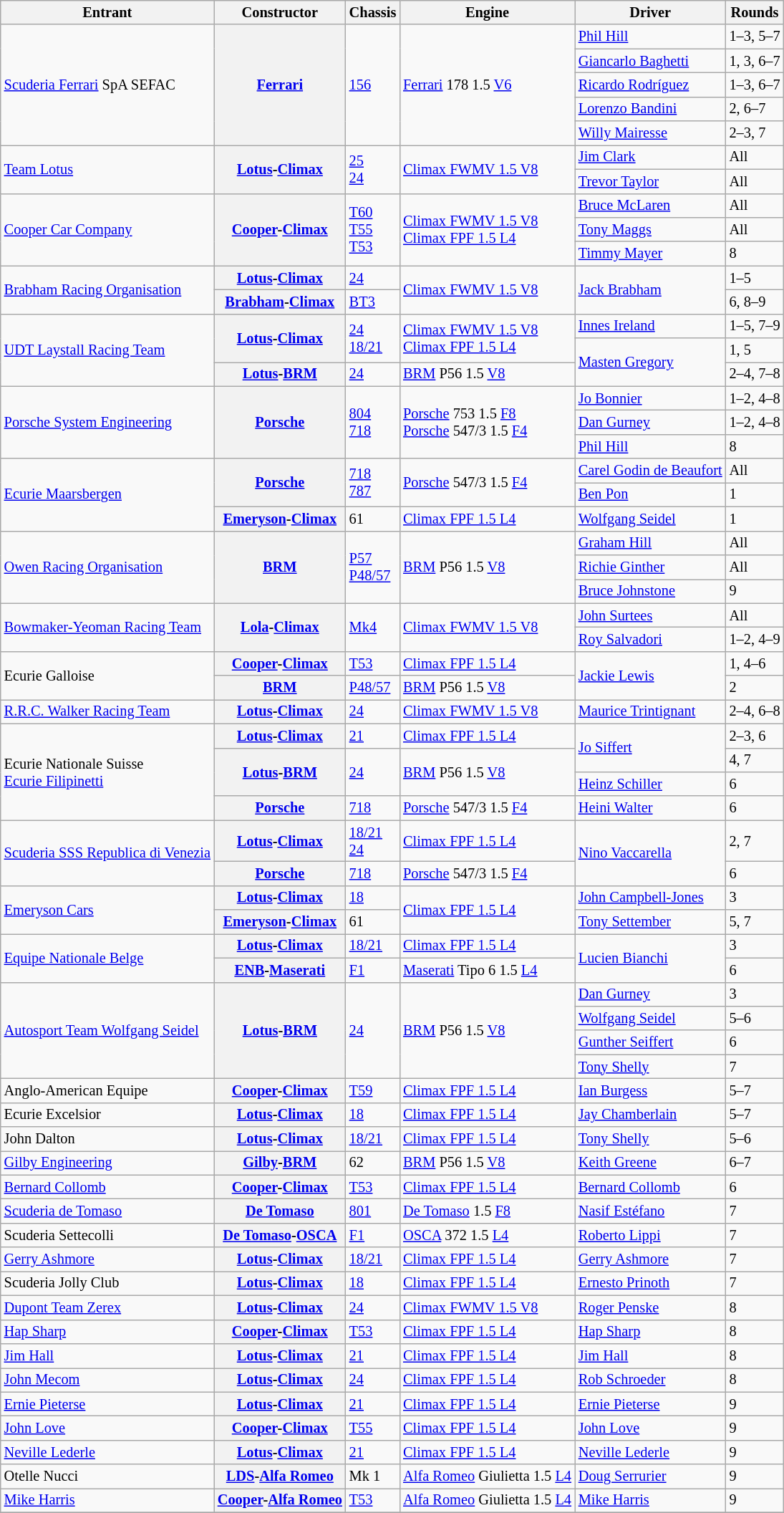<table class="wikitable sortable" style="font-size: 85%">
<tr>
<th>Entrant</th>
<th>Constructor</th>
<th>Chassis</th>
<th>Engine</th>
<th>Driver</th>
<th>Rounds</th>
</tr>
<tr>
<td rowspan=5> <a href='#'>Scuderia Ferrari</a> SpA SEFAC</td>
<th rowspan=5><a href='#'>Ferrari</a></th>
<td rowspan=5><a href='#'>156</a></td>
<td rowspan=5><a href='#'>Ferrari</a> 178 1.5 <a href='#'>V6</a></td>
<td> <a href='#'>Phil Hill</a></td>
<td>1–3, 5–7</td>
</tr>
<tr>
<td> <a href='#'>Giancarlo Baghetti</a></td>
<td>1, 3, 6–7</td>
</tr>
<tr>
<td> <a href='#'>Ricardo Rodríguez</a></td>
<td>1–3, 6–7</td>
</tr>
<tr>
<td> <a href='#'>Lorenzo Bandini</a></td>
<td>2, 6–7</td>
</tr>
<tr>
<td> <a href='#'>Willy Mairesse</a></td>
<td>2–3, 7</td>
</tr>
<tr>
<td rowspan=2> <a href='#'>Team Lotus</a></td>
<th rowspan=2><a href='#'>Lotus</a>-<a href='#'>Climax</a></th>
<td rowspan=2><a href='#'>25</a><br><a href='#'>24</a></td>
<td rowspan=2><a href='#'>Climax FWMV 1.5 V8</a></td>
<td> <a href='#'>Jim Clark</a></td>
<td>All</td>
</tr>
<tr>
<td> <a href='#'>Trevor Taylor</a></td>
<td>All</td>
</tr>
<tr>
<td rowspan=3> <a href='#'>Cooper Car Company</a></td>
<th rowspan=3><a href='#'>Cooper</a>-<a href='#'>Climax</a></th>
<td rowspan=3><a href='#'>T60</a><br><a href='#'>T55</a><br><a href='#'>T53</a></td>
<td rowspan=3><a href='#'>Climax FWMV 1.5 V8</a><br><a href='#'>Climax FPF 1.5 L4</a></td>
<td> <a href='#'>Bruce McLaren</a></td>
<td>All</td>
</tr>
<tr>
<td> <a href='#'>Tony Maggs</a></td>
<td>All</td>
</tr>
<tr>
<td> <a href='#'>Timmy Mayer</a></td>
<td>8</td>
</tr>
<tr>
<td rowspan=2> <a href='#'>Brabham Racing Organisation</a></td>
<th><a href='#'>Lotus</a>-<a href='#'>Climax</a></th>
<td><a href='#'>24</a></td>
<td rowspan=2><a href='#'>Climax FWMV 1.5 V8</a></td>
<td rowspan=2> <a href='#'>Jack Brabham</a></td>
<td>1–5</td>
</tr>
<tr>
<th><a href='#'>Brabham</a>-<a href='#'>Climax</a></th>
<td><a href='#'>BT3</a></td>
<td>6, 8–9</td>
</tr>
<tr>
<td rowspan=3> <a href='#'>UDT Laystall Racing Team</a></td>
<th rowspan=2><a href='#'>Lotus</a>-<a href='#'>Climax</a></th>
<td rowspan=2><a href='#'>24</a><br><a href='#'>18/21</a></td>
<td rowspan=2><a href='#'>Climax FWMV 1.5 V8</a><br><a href='#'>Climax FPF 1.5 L4</a></td>
<td> <a href='#'>Innes Ireland</a></td>
<td>1–5, 7–9</td>
</tr>
<tr>
<td rowspan=2> <a href='#'>Masten Gregory</a></td>
<td>1, 5</td>
</tr>
<tr>
<th><a href='#'>Lotus</a>-<a href='#'>BRM</a></th>
<td><a href='#'>24</a></td>
<td><a href='#'>BRM</a> P56 1.5 <a href='#'>V8</a></td>
<td>2–4, 7–8</td>
</tr>
<tr>
<td rowspan=3> <a href='#'>Porsche System Engineering</a></td>
<th rowspan=3><a href='#'>Porsche</a></th>
<td rowspan=3><a href='#'>804</a><br><a href='#'>718</a></td>
<td rowspan=3><a href='#'>Porsche</a> 753 1.5 <a href='#'>F8</a><br><a href='#'>Porsche</a> 547/3 1.5 <a href='#'>F4</a></td>
<td> <a href='#'>Jo Bonnier</a></td>
<td>1–2, 4–8</td>
</tr>
<tr>
<td> <a href='#'>Dan Gurney</a></td>
<td>1–2, 4–8</td>
</tr>
<tr>
<td> <a href='#'>Phil Hill</a></td>
<td>8</td>
</tr>
<tr>
<td rowspan=3> <a href='#'>Ecurie Maarsbergen</a></td>
<th rowspan=2><a href='#'>Porsche</a></th>
<td rowspan=2><a href='#'>718</a><br><a href='#'>787</a></td>
<td rowspan=2><a href='#'>Porsche</a> 547/3 1.5 <a href='#'>F4</a></td>
<td> <a href='#'>Carel Godin de Beaufort</a></td>
<td>All</td>
</tr>
<tr>
<td> <a href='#'>Ben Pon</a></td>
<td>1</td>
</tr>
<tr>
<th><a href='#'>Emeryson</a>-<a href='#'>Climax</a></th>
<td>61</td>
<td><a href='#'>Climax FPF 1.5 L4</a></td>
<td> <a href='#'>Wolfgang Seidel</a></td>
<td>1</td>
</tr>
<tr>
<td rowspan=3> <a href='#'>Owen Racing Organisation</a></td>
<th rowspan=3><a href='#'>BRM</a></th>
<td rowspan=3><a href='#'>P57</a><br><a href='#'>P48/57</a></td>
<td rowspan=3><a href='#'>BRM</a> P56 1.5 <a href='#'>V8</a></td>
<td> <a href='#'>Graham Hill</a></td>
<td>All</td>
</tr>
<tr>
<td> <a href='#'>Richie Ginther</a></td>
<td>All</td>
</tr>
<tr>
<td> <a href='#'>Bruce Johnstone</a></td>
<td>9</td>
</tr>
<tr>
<td rowspan=2> <a href='#'>Bowmaker-Yeoman Racing Team</a></td>
<th rowspan=2><a href='#'>Lola</a>-<a href='#'>Climax</a></th>
<td rowspan=2><a href='#'>Mk4</a></td>
<td rowspan=2><a href='#'>Climax FWMV 1.5 V8</a></td>
<td> <a href='#'>John Surtees</a></td>
<td>All</td>
</tr>
<tr>
<td> <a href='#'>Roy Salvadori</a></td>
<td>1–2, 4–9</td>
</tr>
<tr>
<td rowspan=2> Ecurie Galloise</td>
<th><a href='#'>Cooper</a>-<a href='#'>Climax</a></th>
<td><a href='#'>T53</a></td>
<td><a href='#'>Climax FPF 1.5 L4</a></td>
<td rowspan=2> <a href='#'>Jackie Lewis</a></td>
<td>1, 4–6</td>
</tr>
<tr>
<th><a href='#'>BRM</a></th>
<td><a href='#'>P48/57</a></td>
<td><a href='#'>BRM</a> P56 1.5 <a href='#'>V8</a></td>
<td>2</td>
</tr>
<tr>
<td> <a href='#'>R.R.C. Walker Racing Team</a></td>
<th><a href='#'>Lotus</a>-<a href='#'>Climax</a></th>
<td><a href='#'>24</a></td>
<td><a href='#'>Climax FWMV 1.5 V8</a></td>
<td> <a href='#'>Maurice Trintignant</a></td>
<td>2–4, 6–8</td>
</tr>
<tr>
<td rowspan="4"> Ecurie Nationale Suisse<br> <a href='#'>Ecurie Filipinetti</a></td>
<th><a href='#'>Lotus</a>-<a href='#'>Climax</a></th>
<td><a href='#'>21</a></td>
<td><a href='#'>Climax FPF 1.5 L4</a></td>
<td rowspan="2"> <a href='#'>Jo Siffert</a></td>
<td>2–3, 6</td>
</tr>
<tr>
<th rowspan="2"><a href='#'>Lotus</a>-<a href='#'>BRM</a></th>
<td rowspan="2"><a href='#'>24</a></td>
<td rowspan="2"><a href='#'>BRM</a> P56 1.5 <a href='#'>V8</a></td>
<td>4, 7</td>
</tr>
<tr>
<td> <a href='#'>Heinz Schiller</a></td>
<td>6</td>
</tr>
<tr>
<th><a href='#'>Porsche</a></th>
<td><a href='#'>718</a></td>
<td><a href='#'>Porsche</a> 547/3 1.5 <a href='#'>F4</a></td>
<td> <a href='#'>Heini Walter</a></td>
<td>6</td>
</tr>
<tr>
<td rowspan=2> <a href='#'>Scuderia SSS Republica di Venezia</a></td>
<th><a href='#'>Lotus</a>-<a href='#'>Climax</a></th>
<td><a href='#'>18/21</a><br><a href='#'>24</a></td>
<td><a href='#'>Climax FPF 1.5 L4</a></td>
<td rowspan=2> <a href='#'>Nino Vaccarella</a></td>
<td>2, 7</td>
</tr>
<tr>
<th><a href='#'>Porsche</a></th>
<td><a href='#'>718</a></td>
<td><a href='#'>Porsche</a> 547/3 1.5 <a href='#'>F4</a></td>
<td>6</td>
</tr>
<tr>
<td rowspan=2> <a href='#'>Emeryson Cars</a></td>
<th><a href='#'>Lotus</a>-<a href='#'>Climax</a></th>
<td><a href='#'>18</a></td>
<td rowspan=2><a href='#'>Climax FPF 1.5 L4</a></td>
<td> <a href='#'>John Campbell-Jones</a></td>
<td>3</td>
</tr>
<tr>
<th><a href='#'>Emeryson</a>-<a href='#'>Climax</a></th>
<td>61</td>
<td> <a href='#'>Tony Settember</a></td>
<td>5, 7</td>
</tr>
<tr>
<td rowspan=2> <a href='#'>Equipe Nationale Belge</a></td>
<th><a href='#'>Lotus</a>-<a href='#'>Climax</a></th>
<td><a href='#'>18/21</a></td>
<td><a href='#'>Climax FPF 1.5 L4</a></td>
<td rowspan=2> <a href='#'>Lucien Bianchi</a></td>
<td>3</td>
</tr>
<tr>
<th><a href='#'>ENB</a>-<a href='#'>Maserati</a></th>
<td><a href='#'>F1</a></td>
<td><a href='#'>Maserati</a> Tipo 6 1.5 <a href='#'>L4</a></td>
<td>6</td>
</tr>
<tr>
<td rowspan=4> <a href='#'>Autosport Team Wolfgang Seidel</a></td>
<th rowspan=4><a href='#'>Lotus</a>-<a href='#'>BRM</a></th>
<td rowspan=4><a href='#'>24</a></td>
<td rowspan=4><a href='#'>BRM</a> P56 1.5 <a href='#'>V8</a></td>
<td> <a href='#'>Dan Gurney</a></td>
<td>3</td>
</tr>
<tr>
<td> <a href='#'>Wolfgang Seidel</a></td>
<td>5–6</td>
</tr>
<tr>
<td> <a href='#'>Gunther Seiffert</a></td>
<td>6</td>
</tr>
<tr>
<td> <a href='#'>Tony Shelly</a></td>
<td>7</td>
</tr>
<tr>
<td> Anglo-American Equipe</td>
<th><a href='#'>Cooper</a>-<a href='#'>Climax</a></th>
<td><a href='#'>T59</a></td>
<td><a href='#'>Climax FPF 1.5 L4</a></td>
<td> <a href='#'>Ian Burgess</a></td>
<td>5–7</td>
</tr>
<tr>
<td> Ecurie Excelsior</td>
<th><a href='#'>Lotus</a>-<a href='#'>Climax</a></th>
<td><a href='#'>18</a></td>
<td><a href='#'>Climax FPF 1.5 L4</a></td>
<td> <a href='#'>Jay Chamberlain</a></td>
<td>5–7</td>
</tr>
<tr>
<td> John Dalton</td>
<th><a href='#'>Lotus</a>-<a href='#'>Climax</a></th>
<td><a href='#'>18/21</a></td>
<td><a href='#'>Climax FPF 1.5 L4</a></td>
<td> <a href='#'>Tony Shelly</a></td>
<td>5–6</td>
</tr>
<tr>
<td> <a href='#'>Gilby Engineering</a></td>
<th><a href='#'>Gilby</a>-<a href='#'>BRM</a></th>
<td>62</td>
<td><a href='#'>BRM</a> P56 1.5 <a href='#'>V8</a></td>
<td> <a href='#'>Keith Greene</a></td>
<td>6–7</td>
</tr>
<tr>
<td> <a href='#'>Bernard Collomb</a></td>
<th><a href='#'>Cooper</a>-<a href='#'>Climax</a></th>
<td><a href='#'>T53</a></td>
<td><a href='#'>Climax FPF 1.5 L4</a></td>
<td> <a href='#'>Bernard Collomb</a></td>
<td>6</td>
</tr>
<tr>
<td> <a href='#'>Scuderia de Tomaso</a></td>
<th><a href='#'>De Tomaso</a></th>
<td><a href='#'>801</a></td>
<td><a href='#'>De Tomaso</a> 1.5 <a href='#'>F8</a></td>
<td> <a href='#'>Nasif Estéfano</a></td>
<td>7</td>
</tr>
<tr>
<td> Scuderia Settecolli</td>
<th><a href='#'>De Tomaso</a>-<a href='#'>OSCA</a></th>
<td><a href='#'>F1</a></td>
<td><a href='#'>OSCA</a> 372 1.5 <a href='#'>L4</a></td>
<td> <a href='#'>Roberto Lippi</a></td>
<td>7</td>
</tr>
<tr>
<td> <a href='#'>Gerry Ashmore</a></td>
<th><a href='#'>Lotus</a>-<a href='#'>Climax</a></th>
<td><a href='#'>18/21</a></td>
<td><a href='#'>Climax FPF 1.5 L4</a></td>
<td> <a href='#'>Gerry Ashmore</a></td>
<td>7</td>
</tr>
<tr>
<td> Scuderia Jolly Club</td>
<th><a href='#'>Lotus</a>-<a href='#'>Climax</a></th>
<td><a href='#'>18</a></td>
<td><a href='#'>Climax FPF 1.5 L4</a></td>
<td> <a href='#'>Ernesto Prinoth</a></td>
<td>7</td>
</tr>
<tr>
<td> <a href='#'>Dupont Team Zerex</a></td>
<th><a href='#'>Lotus</a>-<a href='#'>Climax</a></th>
<td><a href='#'>24</a></td>
<td><a href='#'>Climax FWMV 1.5 V8</a></td>
<td> <a href='#'>Roger Penske</a></td>
<td>8</td>
</tr>
<tr>
<td> <a href='#'>Hap Sharp</a></td>
<th><a href='#'>Cooper</a>-<a href='#'>Climax</a></th>
<td><a href='#'>T53</a></td>
<td><a href='#'>Climax FPF 1.5 L4</a></td>
<td> <a href='#'>Hap Sharp</a></td>
<td>8</td>
</tr>
<tr>
<td> <a href='#'>Jim Hall</a></td>
<th><a href='#'>Lotus</a>-<a href='#'>Climax</a></th>
<td><a href='#'>21</a></td>
<td><a href='#'>Climax FPF 1.5 L4</a></td>
<td> <a href='#'>Jim Hall</a></td>
<td>8</td>
</tr>
<tr>
<td> <a href='#'>John Mecom</a></td>
<th><a href='#'>Lotus</a>-<a href='#'>Climax</a></th>
<td><a href='#'>24</a></td>
<td><a href='#'>Climax FPF 1.5 L4</a></td>
<td> <a href='#'>Rob Schroeder</a></td>
<td>8</td>
</tr>
<tr>
<td> <a href='#'>Ernie Pieterse</a></td>
<th><a href='#'>Lotus</a>-<a href='#'>Climax</a></th>
<td><a href='#'>21</a></td>
<td><a href='#'>Climax FPF 1.5 L4</a></td>
<td> <a href='#'>Ernie Pieterse</a></td>
<td>9</td>
</tr>
<tr>
<td> <a href='#'>John Love</a></td>
<th><a href='#'>Cooper</a>-<a href='#'>Climax</a></th>
<td><a href='#'>T55</a></td>
<td><a href='#'>Climax FPF 1.5 L4</a></td>
<td> <a href='#'>John Love</a></td>
<td>9</td>
</tr>
<tr>
<td> <a href='#'>Neville Lederle</a></td>
<th><a href='#'>Lotus</a>-<a href='#'>Climax</a></th>
<td><a href='#'>21</a></td>
<td><a href='#'>Climax FPF 1.5 L4</a></td>
<td> <a href='#'>Neville Lederle</a></td>
<td>9</td>
</tr>
<tr>
<td> Otelle Nucci</td>
<th><a href='#'>LDS</a>-<a href='#'>Alfa Romeo</a></th>
<td>Mk 1</td>
<td><a href='#'>Alfa Romeo</a> Giulietta 1.5 <a href='#'>L4</a></td>
<td> <a href='#'>Doug Serrurier</a></td>
<td>9</td>
</tr>
<tr>
<td> <a href='#'>Mike Harris</a></td>
<th><a href='#'>Cooper</a>-<a href='#'>Alfa Romeo</a></th>
<td><a href='#'>T53</a></td>
<td><a href='#'>Alfa Romeo</a> Giulietta 1.5 <a href='#'>L4</a></td>
<td> <a href='#'>Mike Harris</a></td>
<td>9</td>
</tr>
<tr>
</tr>
</table>
